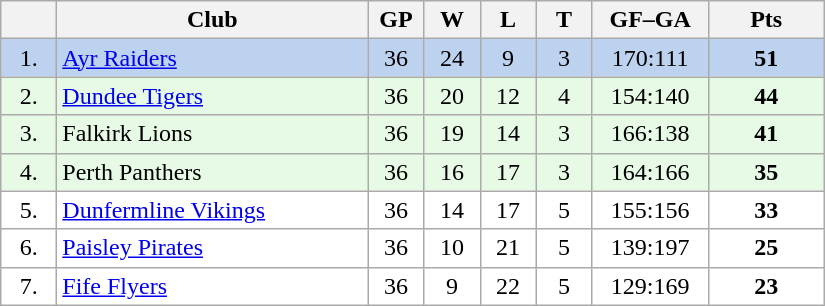<table class="wikitable">
<tr>
<th width="30"></th>
<th width="200">Club</th>
<th width="30">GP</th>
<th width="30">W</th>
<th width="30">L</th>
<th width="30">T</th>
<th width="70">GF–GA</th>
<th width="70">Pts</th>
</tr>
<tr bgcolor="#BCD2EE" align="center">
<td>1.</td>
<td align="left"><a href='#'>Ayr Raiders</a></td>
<td>36</td>
<td>24</td>
<td>9</td>
<td>3</td>
<td>170:111</td>
<td><strong>51</strong></td>
</tr>
<tr bgcolor="#e6fae6" align="center">
<td>2.</td>
<td align="left"><a href='#'>Dundee Tigers</a></td>
<td>36</td>
<td>20</td>
<td>12</td>
<td>4</td>
<td>154:140</td>
<td><strong>44</strong></td>
</tr>
<tr bgcolor="#e6fae6" align="center">
<td>3.</td>
<td align="left">Falkirk Lions</td>
<td>36</td>
<td>19</td>
<td>14</td>
<td>3</td>
<td>166:138</td>
<td><strong>41</strong></td>
</tr>
<tr bgcolor="#e6fae6" align="center">
<td>4.</td>
<td align="left">Perth Panthers</td>
<td>36</td>
<td>16</td>
<td>17</td>
<td>3</td>
<td>164:166</td>
<td><strong>35</strong></td>
</tr>
<tr bgcolor="#FFFFFF" align="center">
<td>5.</td>
<td align="left"><a href='#'>Dunfermline Vikings</a></td>
<td>36</td>
<td>14</td>
<td>17</td>
<td>5</td>
<td>155:156</td>
<td><strong>33</strong></td>
</tr>
<tr bgcolor="#FFFFFF" align="center">
<td>6.</td>
<td align="left"><a href='#'>Paisley Pirates</a></td>
<td>36</td>
<td>10</td>
<td>21</td>
<td>5</td>
<td>139:197</td>
<td><strong>25</strong></td>
</tr>
<tr bgcolor="#FFFFFF" align="center">
<td>7.</td>
<td align="left"><a href='#'>Fife Flyers</a></td>
<td>36</td>
<td>9</td>
<td>22</td>
<td>5</td>
<td>129:169</td>
<td><strong>23</strong></td>
</tr>
</table>
